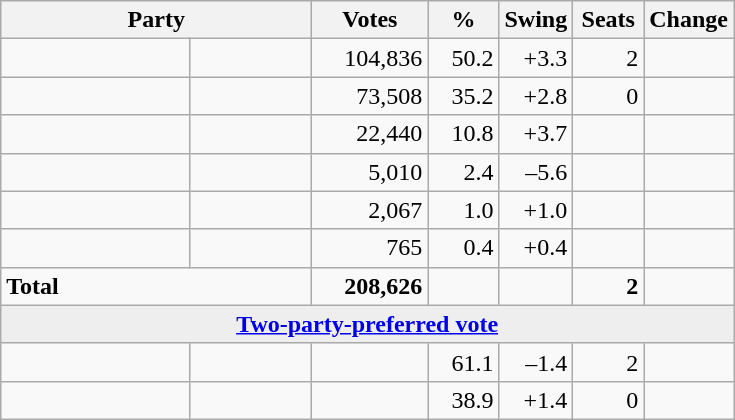<table class="wikitable">
<tr>
<th style="width:200px" colspan=2><strong>Party</strong></th>
<th style="width:70px; text-align:center;"><strong>Votes</strong></th>
<th style="width:40px; text-align:center;"><strong>%</strong></th>
<th style="width:40px; text-align:center;"><strong>Swing</strong></th>
<th style="width:40px; text-align:center;"><strong>Seats</strong></th>
<th style="width:40px; text-align:center;"><strong>Change</strong></th>
</tr>
<tr>
<td> </td>
<td></td>
<td align=right>104,836</td>
<td align=right>50.2</td>
<td align=right>+3.3</td>
<td align=right>2</td>
<td align=right></td>
</tr>
<tr>
<td> </td>
<td></td>
<td align=right>73,508</td>
<td align=right>35.2</td>
<td align=right>+2.8</td>
<td align=right>0</td>
<td align=right></td>
</tr>
<tr>
<td> </td>
<td></td>
<td align=right>22,440</td>
<td align=right>10.8</td>
<td align=right>+3.7</td>
<td align=right></td>
<td align=right></td>
</tr>
<tr>
<td> </td>
<td></td>
<td align=right>5,010</td>
<td align=right>2.4</td>
<td align=right>–5.6</td>
<td align=right></td>
<td align=right></td>
</tr>
<tr>
<td> </td>
<td></td>
<td align=right>2,067</td>
<td align=right>1.0</td>
<td align=right>+1.0</td>
<td align=right></td>
<td align=right></td>
</tr>
<tr>
<td> </td>
<td></td>
<td align=right>765</td>
<td align=right>0.4</td>
<td align=right>+0.4</td>
<td align=right></td>
<td align=right></td>
</tr>
<tr>
<td colspan="2" align="left"><strong>Total</strong></td>
<td align=right><strong>208,626</strong></td>
<td align=right></td>
<td align=right></td>
<td align=right><strong>2</strong></td>
<td align=right></td>
</tr>
<tr>
<td colspan="7" style="text-align:center; background:#eee;"><strong><a href='#'>Two-party-preferred vote</a></strong></td>
</tr>
<tr>
<td> </td>
<td></td>
<td align=center></td>
<td align=right>61.1</td>
<td align=right>–1.4</td>
<td align=right>2</td>
<td align=right></td>
</tr>
<tr>
<td> </td>
<td></td>
<td align=right> </td>
<td align=right>38.9</td>
<td align=right>+1.4</td>
<td align=right>0</td>
<td align=right></td>
</tr>
</table>
